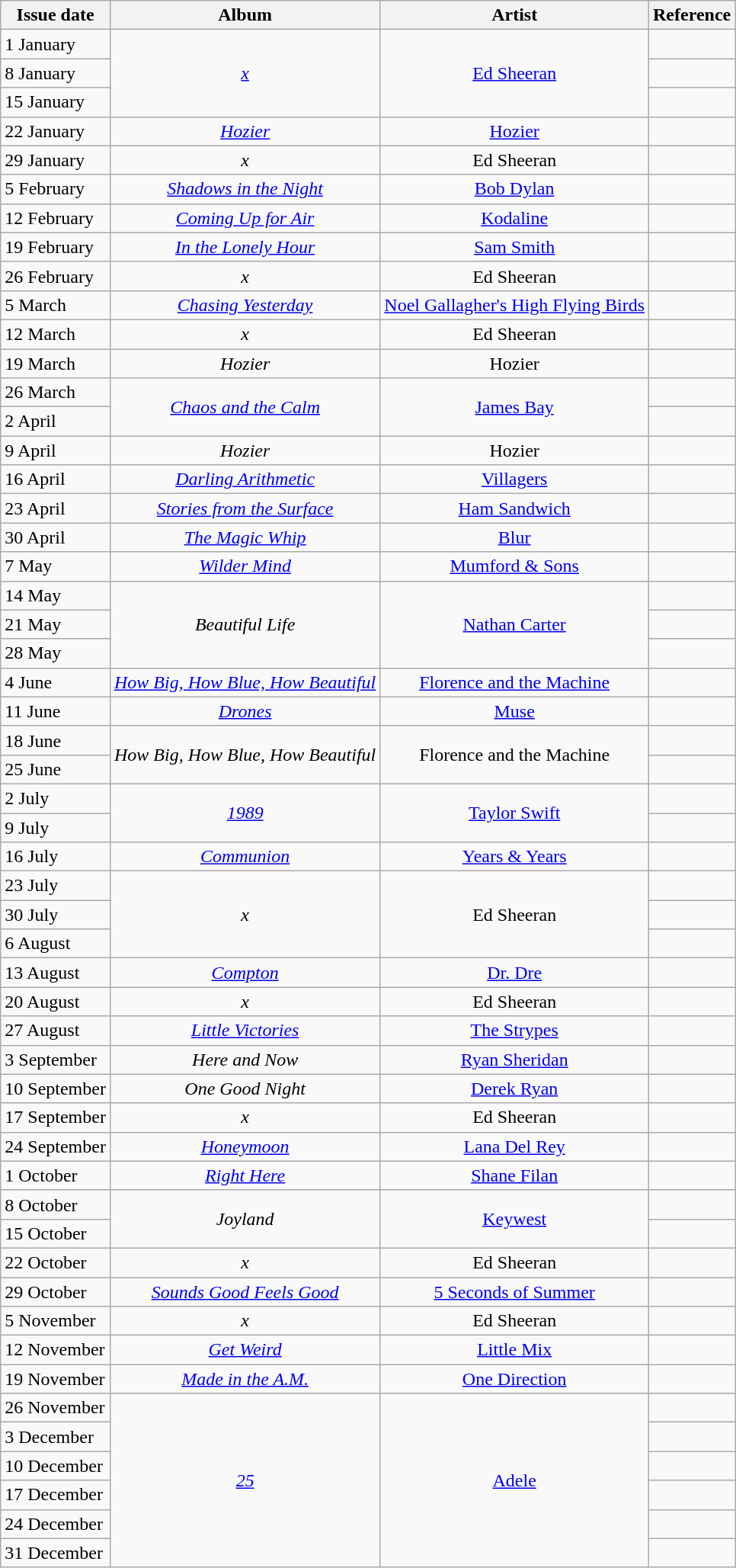<table class="wikitable">
<tr>
<th>Issue date</th>
<th>Album</th>
<th>Artist</th>
<th>Reference</th>
</tr>
<tr>
<td>1 January</td>
<td align="center" rowspan="3"><em><a href='#'>x</a></em></td>
<td align="center" rowspan="3"><a href='#'>Ed Sheeran</a></td>
<td align="center"></td>
</tr>
<tr>
<td>8 January</td>
<td align="center"></td>
</tr>
<tr>
<td>15 January</td>
<td align="center"></td>
</tr>
<tr>
<td>22 January</td>
<td align="center"><em><a href='#'>Hozier</a></em></td>
<td align="center"><a href='#'>Hozier</a></td>
<td align="center"></td>
</tr>
<tr>
<td>29 January</td>
<td align="center"><em>x</em></td>
<td align="center">Ed Sheeran</td>
<td align="center"></td>
</tr>
<tr>
<td>5 February</td>
<td align="center"><em><a href='#'>Shadows in the Night</a></em></td>
<td align="center"><a href='#'>Bob Dylan</a></td>
<td align="center"></td>
</tr>
<tr>
<td>12 February</td>
<td align="center"><em><a href='#'>Coming Up for Air</a></em></td>
<td align="center"><a href='#'>Kodaline</a></td>
<td align="center"></td>
</tr>
<tr>
<td>19 February</td>
<td align="center"><em><a href='#'>In the Lonely Hour</a></em></td>
<td align="center"><a href='#'>Sam Smith</a></td>
<td align="center"></td>
</tr>
<tr>
<td>26 February</td>
<td align="center"><em>x</em></td>
<td align="center">Ed Sheeran</td>
<td align="center"></td>
</tr>
<tr>
<td>5 March</td>
<td align="center"><em><a href='#'>Chasing Yesterday</a></em></td>
<td align="center"><a href='#'>Noel Gallagher's High Flying Birds</a></td>
<td align="center"></td>
</tr>
<tr>
<td>12 March</td>
<td align="center"><em>x</em></td>
<td align="center">Ed Sheeran</td>
<td align="center"></td>
</tr>
<tr>
<td>19 March</td>
<td align="center"><em>Hozier</em></td>
<td align="center">Hozier</td>
<td align="center"></td>
</tr>
<tr>
<td>26 March</td>
<td align="center" rowspan="2"><em><a href='#'>Chaos and the Calm</a></em></td>
<td align="center" rowspan="2"><a href='#'>James Bay</a></td>
<td align="center"></td>
</tr>
<tr>
<td>2 April</td>
<td align="center"></td>
</tr>
<tr>
<td>9 April</td>
<td align="center"><em>Hozier</em></td>
<td align="center">Hozier</td>
<td align="center"></td>
</tr>
<tr>
<td>16 April</td>
<td align="center"><em><a href='#'>Darling Arithmetic</a></em></td>
<td align="center"><a href='#'>Villagers</a></td>
<td align="center"></td>
</tr>
<tr>
<td>23 April</td>
<td align="center"><em><a href='#'>Stories from the Surface</a></em></td>
<td align="center"><a href='#'>Ham Sandwich</a></td>
<td align="center"></td>
</tr>
<tr>
<td>30 April</td>
<td align="center"><em><a href='#'>The Magic Whip</a></em></td>
<td align="center"><a href='#'>Blur</a></td>
<td align="center"></td>
</tr>
<tr>
<td>7 May</td>
<td align="center"><em><a href='#'>Wilder Mind</a></em></td>
<td align="center"><a href='#'>Mumford & Sons</a></td>
<td align="center"></td>
</tr>
<tr>
<td>14 May</td>
<td align="center" rowspan="3"><em>Beautiful Life</em></td>
<td align="center" rowspan="3"><a href='#'>Nathan Carter</a></td>
<td align="center"></td>
</tr>
<tr>
<td>21 May</td>
<td align="center"></td>
</tr>
<tr>
<td>28 May</td>
<td align="center"></td>
</tr>
<tr>
<td>4 June</td>
<td align="center"><em><a href='#'>How Big, How Blue, How Beautiful</a></em></td>
<td align="center"><a href='#'>Florence and the Machine</a></td>
<td align="center"></td>
</tr>
<tr>
<td>11 June</td>
<td align="center"><em><a href='#'>Drones</a></em></td>
<td align="center"><a href='#'>Muse</a></td>
<td align="center"></td>
</tr>
<tr>
<td>18 June</td>
<td align="center" rowspan="2"><em>How Big, How Blue, How Beautiful</em></td>
<td align="center" rowspan="2">Florence and the Machine</td>
<td align="center"></td>
</tr>
<tr>
<td>25 June</td>
<td align="center"></td>
</tr>
<tr>
<td>2 July</td>
<td align="center" rowspan="2"><em><a href='#'>1989</a></em></td>
<td align="center" rowspan="2"><a href='#'>Taylor Swift</a></td>
<td align="center"></td>
</tr>
<tr>
<td>9 July</td>
<td align="center"></td>
</tr>
<tr>
<td>16 July</td>
<td align="center"><em><a href='#'>Communion</a></em></td>
<td align="center"><a href='#'>Years & Years</a></td>
<td align="center"></td>
</tr>
<tr>
<td>23 July</td>
<td align="center" rowspan="3"><em>x</em></td>
<td align="center" rowspan="3">Ed Sheeran</td>
<td align="center"></td>
</tr>
<tr>
<td>30 July</td>
<td align="center"></td>
</tr>
<tr>
<td>6 August</td>
<td align="center"></td>
</tr>
<tr>
<td>13 August</td>
<td align="center"><em><a href='#'>Compton</a></em></td>
<td align="center"><a href='#'>Dr. Dre</a></td>
<td align="center"></td>
</tr>
<tr>
<td>20 August</td>
<td align="center"><em>x</em></td>
<td align="center">Ed Sheeran</td>
<td align="center"></td>
</tr>
<tr>
<td>27 August</td>
<td align="center"><em><a href='#'>Little Victories</a></em></td>
<td align="center"><a href='#'>The Strypes</a></td>
<td align="center"></td>
</tr>
<tr>
<td>3 September</td>
<td align="center"><em>Here and Now</em></td>
<td align="center"><a href='#'>Ryan Sheridan</a></td>
<td align="center"></td>
</tr>
<tr>
<td>10 September</td>
<td align="center"><em>One Good Night</em></td>
<td align="center"><a href='#'>Derek Ryan</a></td>
<td align="center"></td>
</tr>
<tr>
<td>17 September</td>
<td align="center"><em>x</em></td>
<td align="center">Ed Sheeran</td>
<td align="center"></td>
</tr>
<tr>
<td>24 September</td>
<td align="center"><em><a href='#'>Honeymoon</a></em></td>
<td align="center"><a href='#'>Lana Del Rey</a></td>
<td align="center"></td>
</tr>
<tr>
<td>1 October</td>
<td align="center"><em><a href='#'>Right Here</a></em></td>
<td align="center"><a href='#'>Shane Filan</a></td>
<td align="center"></td>
</tr>
<tr>
<td>8 October</td>
<td align="center" rowspan="2"><em>Joyland</em></td>
<td align="center" rowspan="2"><a href='#'>Keywest</a></td>
<td align="center"></td>
</tr>
<tr>
<td>15 October</td>
<td align="center"></td>
</tr>
<tr>
<td>22 October</td>
<td align="center"><em>x</em></td>
<td align="center">Ed Sheeran</td>
<td align="center"></td>
</tr>
<tr>
<td>29 October</td>
<td align="center"><em><a href='#'>Sounds Good Feels Good</a></em></td>
<td align="center"><a href='#'>5 Seconds of Summer</a></td>
<td align="center"></td>
</tr>
<tr>
<td>5 November</td>
<td align="center"><em>x</em></td>
<td align="center">Ed Sheeran</td>
<td align="center"></td>
</tr>
<tr>
<td>12 November</td>
<td align="center"><em><a href='#'>Get Weird</a></em></td>
<td align="center"><a href='#'>Little Mix</a></td>
<td align="center"></td>
</tr>
<tr>
<td>19 November</td>
<td align="center"><em><a href='#'>Made in the A.M.</a></em></td>
<td align="center"><a href='#'>One Direction</a></td>
<td align="center"></td>
</tr>
<tr>
<td>26 November</td>
<td align="center" rowspan="6"><em><a href='#'>25</a></em></td>
<td align="center" rowspan="6"><a href='#'>Adele</a></td>
<td align="center"></td>
</tr>
<tr>
<td>3 December</td>
<td align="center"></td>
</tr>
<tr>
<td>10 December</td>
<td align="center"></td>
</tr>
<tr>
<td>17 December</td>
<td align="center"></td>
</tr>
<tr>
<td>24 December</td>
<td align="center"></td>
</tr>
<tr>
<td>31 December</td>
<td align="center"></td>
</tr>
</table>
